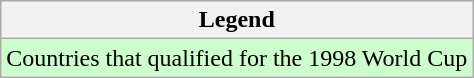<table class="wikitable">
<tr>
<th>Legend</th>
</tr>
<tr bgcolor=#ccffcc>
<td>Countries that qualified for the 1998 World Cup</td>
</tr>
</table>
